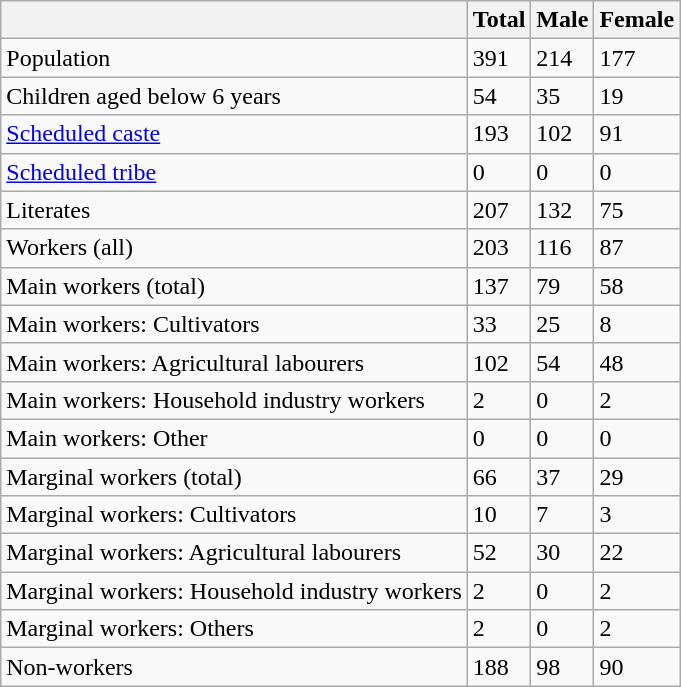<table class="wikitable sortable">
<tr>
<th></th>
<th>Total</th>
<th>Male</th>
<th>Female</th>
</tr>
<tr>
<td>Population</td>
<td>391</td>
<td>214</td>
<td>177</td>
</tr>
<tr>
<td>Children aged below 6 years</td>
<td>54</td>
<td>35</td>
<td>19</td>
</tr>
<tr>
<td><a href='#'>Scheduled caste</a></td>
<td>193</td>
<td>102</td>
<td>91</td>
</tr>
<tr>
<td><a href='#'>Scheduled tribe</a></td>
<td>0</td>
<td>0</td>
<td>0</td>
</tr>
<tr>
<td>Literates</td>
<td>207</td>
<td>132</td>
<td>75</td>
</tr>
<tr>
<td>Workers (all)</td>
<td>203</td>
<td>116</td>
<td>87</td>
</tr>
<tr>
<td>Main workers (total)</td>
<td>137</td>
<td>79</td>
<td>58</td>
</tr>
<tr>
<td>Main workers: Cultivators</td>
<td>33</td>
<td>25</td>
<td>8</td>
</tr>
<tr>
<td>Main workers: Agricultural labourers</td>
<td>102</td>
<td>54</td>
<td>48</td>
</tr>
<tr>
<td>Main workers: Household industry workers</td>
<td>2</td>
<td>0</td>
<td>2</td>
</tr>
<tr>
<td>Main workers: Other</td>
<td>0</td>
<td>0</td>
<td>0</td>
</tr>
<tr>
<td>Marginal workers (total)</td>
<td>66</td>
<td>37</td>
<td>29</td>
</tr>
<tr>
<td>Marginal workers: Cultivators</td>
<td>10</td>
<td>7</td>
<td>3</td>
</tr>
<tr>
<td>Marginal workers: Agricultural labourers</td>
<td>52</td>
<td>30</td>
<td>22</td>
</tr>
<tr>
<td>Marginal workers: Household industry workers</td>
<td>2</td>
<td>0</td>
<td>2</td>
</tr>
<tr>
<td>Marginal workers: Others</td>
<td>2</td>
<td>0</td>
<td>2</td>
</tr>
<tr>
<td>Non-workers</td>
<td>188</td>
<td>98</td>
<td>90</td>
</tr>
</table>
